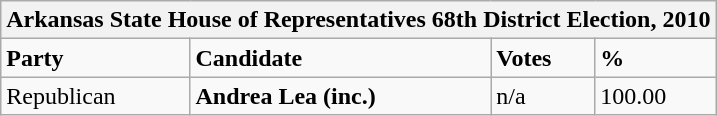<table class="wikitable">
<tr>
<th colspan="4">Arkansas State House of Representatives 68th District Election, 2010</th>
</tr>
<tr>
<td><strong>Party</strong></td>
<td><strong>Candidate</strong></td>
<td><strong>Votes</strong></td>
<td><strong>%</strong></td>
</tr>
<tr>
<td>Republican</td>
<td><strong>Andrea Lea (inc.)</strong></td>
<td>n/a</td>
<td>100.00</td>
</tr>
</table>
